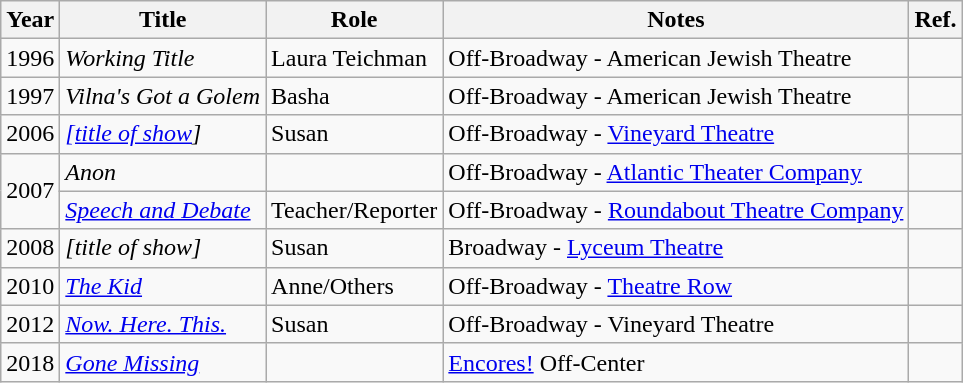<table class="wikitable sortable">
<tr>
<th>Year</th>
<th>Title</th>
<th>Role</th>
<th>Notes</th>
<th>Ref.</th>
</tr>
<tr>
<td>1996</td>
<td><em>Working Title</em></td>
<td>Laura Teichman</td>
<td>Off-Broadway - American Jewish Theatre</td>
<td></td>
</tr>
<tr>
<td>1997</td>
<td><em>Vilna's Got a Golem</em></td>
<td>Basha</td>
<td>Off-Broadway - American Jewish Theatre</td>
<td></td>
</tr>
<tr>
<td>2006</td>
<td><em><a href='#'>[title of show</a>]</em></td>
<td>Susan</td>
<td>Off-Broadway - <a href='#'>Vineyard Theatre</a></td>
<td></td>
</tr>
<tr>
<td rowspan="2">2007</td>
<td><em>Anon</em></td>
<td></td>
<td>Off-Broadway - <a href='#'>Atlantic Theater Company</a></td>
<td></td>
</tr>
<tr>
<td><em><a href='#'>Speech and Debate</a></em></td>
<td>Teacher/Reporter</td>
<td>Off-Broadway - <a href='#'>Roundabout Theatre Company</a></td>
<td></td>
</tr>
<tr>
<td>2008</td>
<td><em>[title of show]</em></td>
<td>Susan</td>
<td>Broadway - <a href='#'>Lyceum Theatre</a></td>
<td></td>
</tr>
<tr>
<td>2010</td>
<td><em><a href='#'>The Kid</a></em></td>
<td>Anne/Others</td>
<td>Off-Broadway - <a href='#'>Theatre Row</a></td>
<td></td>
</tr>
<tr>
<td>2012</td>
<td><em><a href='#'>Now. Here. This.</a></em></td>
<td>Susan</td>
<td>Off-Broadway - Vineyard Theatre</td>
<td></td>
</tr>
<tr>
<td>2018</td>
<td><em><a href='#'>Gone Missing</a></em></td>
<td></td>
<td><a href='#'>Encores!</a> Off-Center</td>
<td></td>
</tr>
</table>
